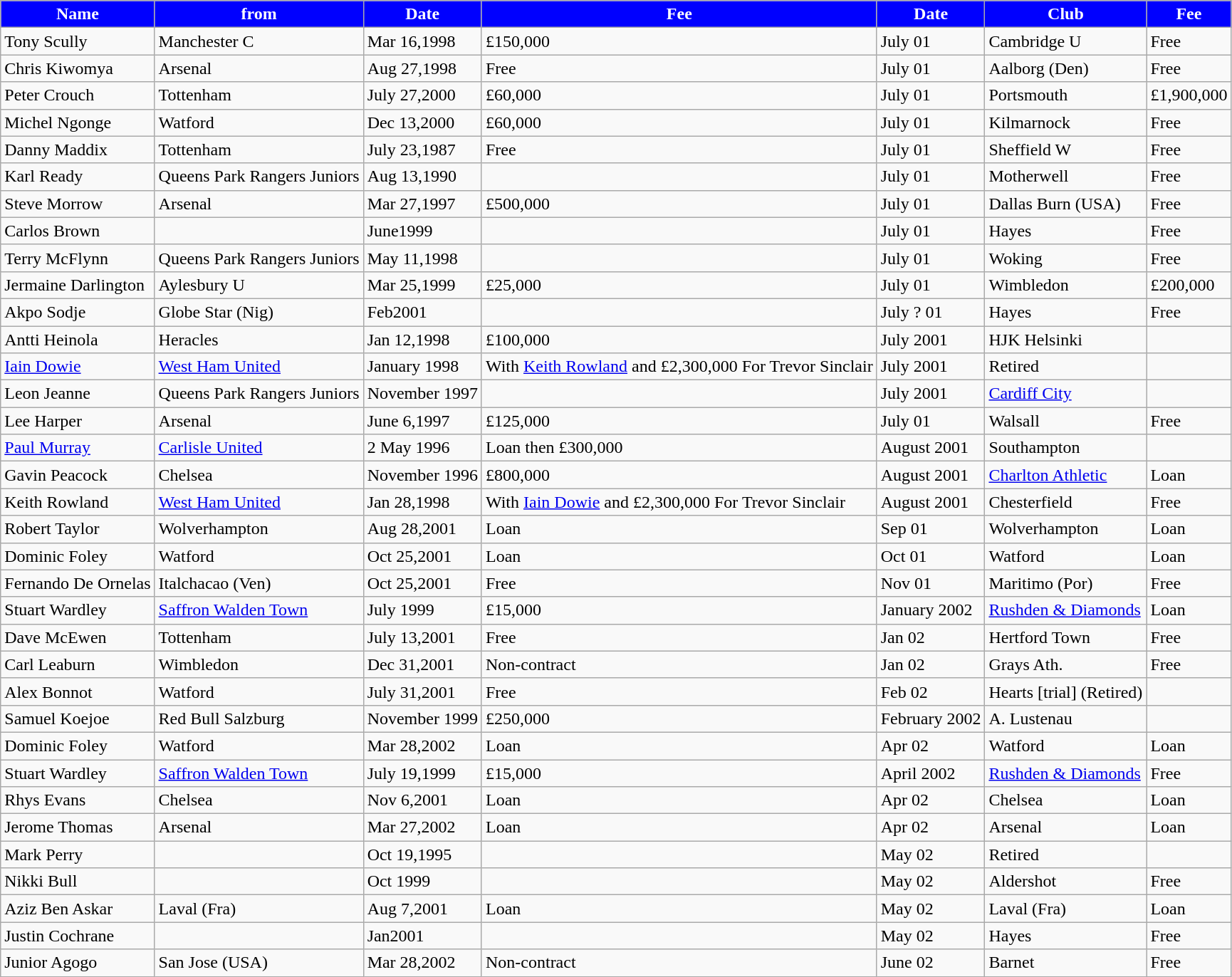<table class="wikitable sortable">
<tr>
<th style="background:#0000FF; color:#FFFFFF; text-align:center;"><strong>Name</strong></th>
<th style="background:#0000FF; color:#FFFFFF; text-align:center;">from</th>
<th style="background:#0000FF; color:#FFFFFF; text-align:center;">Date</th>
<th style="background:#0000FF; color:#FFFFFF; text-align:center;">Fee</th>
<th style="background:#0000FF; color:#FFFFFF; text-align:center;"><strong>Date</strong></th>
<th style="background:#0000FF; color:#FFFFFF; text-align:center;">Club</th>
<th style="background:#0000FF; color:#FFFFFF; text-align:center;"><strong>Fee</strong></th>
</tr>
<tr>
<td>Tony Scully</td>
<td>Manchester C</td>
<td>Mar 16,1998</td>
<td>£150,000</td>
<td>July 01</td>
<td>Cambridge U</td>
<td>Free</td>
</tr>
<tr>
<td>Chris Kiwomya</td>
<td>Arsenal</td>
<td>Aug 27,1998</td>
<td>Free</td>
<td>July 01</td>
<td>Aalborg (Den)</td>
<td>Free</td>
</tr>
<tr>
<td>Peter Crouch</td>
<td>Tottenham</td>
<td>July 27,2000</td>
<td>£60,000</td>
<td>July 01</td>
<td>Portsmouth</td>
<td>£1,900,000</td>
</tr>
<tr>
<td>Michel Ngonge</td>
<td>Watford</td>
<td>Dec 13,2000</td>
<td>£60,000</td>
<td>July 01</td>
<td>Kilmarnock</td>
<td>Free</td>
</tr>
<tr>
<td>Danny Maddix</td>
<td>Tottenham</td>
<td>July 23,1987</td>
<td>Free</td>
<td>July 01</td>
<td>Sheffield W</td>
<td>Free</td>
</tr>
<tr>
<td>Karl Ready</td>
<td>Queens Park Rangers Juniors</td>
<td>Aug 13,1990</td>
<td></td>
<td>July 01</td>
<td>Motherwell</td>
<td>Free</td>
</tr>
<tr>
<td>Steve Morrow</td>
<td>Arsenal</td>
<td>Mar 27,1997</td>
<td>£500,000</td>
<td>July 01</td>
<td>Dallas Burn (USA)</td>
<td>Free</td>
</tr>
<tr>
<td>Carlos Brown</td>
<td></td>
<td>June1999</td>
<td></td>
<td>July 01</td>
<td>Hayes</td>
<td>Free</td>
</tr>
<tr>
<td>Terry McFlynn</td>
<td>Queens Park Rangers Juniors</td>
<td>May 11,1998</td>
<td></td>
<td>July 01</td>
<td>Woking</td>
<td>Free</td>
</tr>
<tr>
<td>Jermaine Darlington</td>
<td>Aylesbury U</td>
<td>Mar 25,1999</td>
<td>£25,000</td>
<td>July 01</td>
<td>Wimbledon</td>
<td>£200,000</td>
</tr>
<tr>
<td>Akpo Sodje</td>
<td>Globe Star (Nig)</td>
<td>Feb2001</td>
<td></td>
<td>July ? 01</td>
<td>Hayes</td>
<td>Free</td>
</tr>
<tr>
<td>Antti Heinola</td>
<td>Heracles</td>
<td>Jan 12,1998</td>
<td>£100,000</td>
<td>July 2001</td>
<td>HJK Helsinki</td>
<td></td>
</tr>
<tr>
<td><a href='#'>Iain Dowie</a></td>
<td><a href='#'>West Ham United</a></td>
<td>January 1998</td>
<td>With <a href='#'>Keith Rowland</a> and £2,300,000 For Trevor Sinclair</td>
<td>July 2001</td>
<td>Retired</td>
<td></td>
</tr>
<tr>
<td>Leon Jeanne</td>
<td>Queens Park Rangers Juniors</td>
<td>November 1997</td>
<td></td>
<td>July 2001</td>
<td><a href='#'>Cardiff City</a></td>
<td></td>
</tr>
<tr>
<td>Lee Harper</td>
<td>Arsenal</td>
<td>June 6,1997</td>
<td>£125,000</td>
<td>July 01</td>
<td>Walsall</td>
<td>Free</td>
</tr>
<tr>
<td><a href='#'>Paul Murray</a></td>
<td><a href='#'>Carlisle United</a></td>
<td>2 May 1996</td>
<td>Loan then £300,000</td>
<td>August 2001</td>
<td>Southampton</td>
<td></td>
</tr>
<tr>
<td>Gavin Peacock</td>
<td>Chelsea</td>
<td>November 1996</td>
<td>£800,000</td>
<td>August 2001</td>
<td><a href='#'>Charlton Athletic</a></td>
<td>Loan</td>
</tr>
<tr>
<td>Keith Rowland</td>
<td><a href='#'>West Ham United</a></td>
<td>Jan 28,1998</td>
<td>With <a href='#'>Iain Dowie</a> and £2,300,000 For Trevor Sinclair</td>
<td>August 2001</td>
<td>Chesterfield</td>
<td>Free</td>
</tr>
<tr>
<td>Robert Taylor</td>
<td>Wolverhampton</td>
<td>Aug 28,2001</td>
<td>Loan</td>
<td>Sep 01</td>
<td>Wolverhampton</td>
<td>Loan</td>
</tr>
<tr>
<td>Dominic Foley</td>
<td>Watford</td>
<td>Oct 25,2001</td>
<td>Loan</td>
<td>Oct 01</td>
<td>Watford</td>
<td>Loan</td>
</tr>
<tr>
<td>Fernando De Ornelas</td>
<td>Italchacao (Ven)</td>
<td>Oct 25,2001</td>
<td>Free</td>
<td>Nov 01</td>
<td>Maritimo (Por)</td>
<td>Free</td>
</tr>
<tr>
<td>Stuart Wardley</td>
<td><a href='#'>Saffron Walden Town</a></td>
<td>July 1999</td>
<td>£15,000</td>
<td>January 2002</td>
<td><a href='#'>Rushden & Diamonds</a></td>
<td>Loan</td>
</tr>
<tr>
<td>Dave McEwen</td>
<td>Tottenham</td>
<td>July 13,2001</td>
<td>Free</td>
<td>Jan 02</td>
<td>Hertford Town</td>
<td>Free</td>
</tr>
<tr>
<td>Carl Leaburn</td>
<td>Wimbledon</td>
<td>Dec 31,2001</td>
<td>Non-contract</td>
<td>Jan 02</td>
<td>Grays Ath.</td>
<td>Free</td>
</tr>
<tr>
<td>Alex Bonnot</td>
<td>Watford</td>
<td>July 31,2001</td>
<td>Free</td>
<td>Feb 02</td>
<td>Hearts [trial] (Retired)</td>
<td></td>
</tr>
<tr>
<td>Samuel Koejoe</td>
<td>Red Bull Salzburg</td>
<td>November 1999</td>
<td>£250,000</td>
<td>February 2002</td>
<td>A. Lustenau</td>
<td></td>
</tr>
<tr>
<td>Dominic Foley</td>
<td>Watford</td>
<td>Mar 28,2002</td>
<td>Loan</td>
<td>Apr 02</td>
<td>Watford</td>
<td>Loan</td>
</tr>
<tr>
<td>Stuart Wardley</td>
<td><a href='#'>Saffron Walden Town</a></td>
<td>July 19,1999</td>
<td>£15,000</td>
<td>April 2002</td>
<td><a href='#'>Rushden & Diamonds</a></td>
<td>Free</td>
</tr>
<tr>
<td>Rhys Evans</td>
<td>Chelsea</td>
<td>Nov 6,2001</td>
<td>Loan</td>
<td>Apr 02</td>
<td>Chelsea</td>
<td>Loan</td>
</tr>
<tr>
<td>Jerome Thomas</td>
<td>Arsenal</td>
<td>Mar 27,2002</td>
<td>Loan</td>
<td>Apr 02</td>
<td>Arsenal</td>
<td>Loan</td>
</tr>
<tr>
<td>Mark Perry</td>
<td></td>
<td>Oct 19,1995</td>
<td></td>
<td>May 02</td>
<td>Retired</td>
<td></td>
</tr>
<tr>
<td>Nikki Bull</td>
<td></td>
<td>Oct 1999</td>
<td></td>
<td>May 02</td>
<td>Aldershot</td>
<td>Free</td>
</tr>
<tr>
<td>Aziz Ben Askar</td>
<td>Laval (Fra)</td>
<td>Aug 7,2001</td>
<td>Loan</td>
<td>May 02</td>
<td>Laval (Fra)</td>
<td>Loan</td>
</tr>
<tr>
<td>Justin Cochrane</td>
<td></td>
<td>Jan2001</td>
<td></td>
<td>May 02</td>
<td>Hayes</td>
<td>Free</td>
</tr>
<tr>
<td>Junior Agogo</td>
<td>San Jose (USA)</td>
<td>Mar 28,2002</td>
<td>Non-contract</td>
<td>June 02</td>
<td>Barnet</td>
<td>Free</td>
</tr>
</table>
